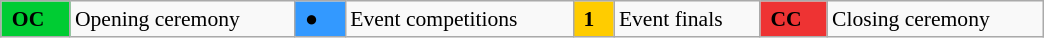<table class="wikitable"  style="margin:0.5em auto; font-size:90%; position:relative; width:55%;">
<tr>
<td style="background:#0c3;"> <strong>OC</strong> </td>
<td>Opening ceremony</td>
<td style="background:#39f;"> ●  </td>
<td>Event competitions</td>
<td style="background:#fc0;"> <strong>1</strong> </td>
<td>Event finals</td>
<td style="background:#e33;"> <strong>CC</strong> </td>
<td>Closing ceremony</td>
</tr>
</table>
